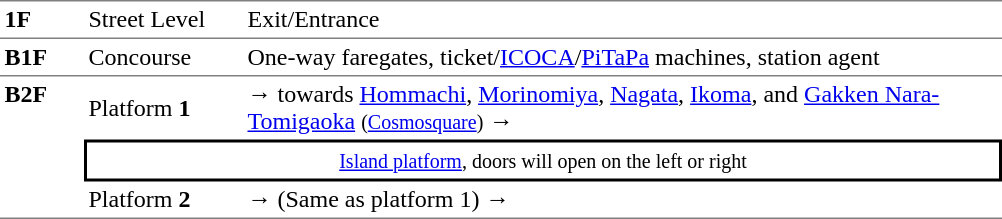<table table border=0 cellspacing=0 cellpadding=3>
<tr>
<td style="border-top:solid 1px gray;" width=50 valign=top><strong>1F</strong></td>
<td style="border-top:solid 1px gray;" width=100 valign=top>Street Level</td>
<td style="border-top:solid 1px gray;" width=500 valign=top>Exit/Entrance</td>
</tr>
<tr>
<td style="border-top:solid 1px gray; border-bottom:solid 1px gray;"><strong>B1F</strong></td>
<td style="border-top:solid 1px gray; border-bottom:solid 1px gray;">Concourse</td>
<td style="border-top:solid 1px gray; border-bottom:solid 1px gray;">One-way faregates, ticket/<a href='#'>ICOCA</a>/<a href='#'>PiTaPa</a> machines, station agent</td>
</tr>
<tr>
</tr>
<tr>
<td style="border-bottom:solid 1px gray;" rowspan=3 valign=top><strong>B2F</strong></td>
<td>Platform <span><strong>1</strong></span></td>
<td><span>→</span>  towards <a href='#'>Hommachi</a>, <a href='#'>Morinomiya</a>, <a href='#'>Nagata</a>, <a href='#'>Ikoma</a>, and <a href='#'>Gakken Nara-Tomigaoka</a>  <small>(<a href='#'>Cosmosquare</a>)</small> →</td>
</tr>
<tr>
<td style="border-top:solid 2px black;border-right:solid 2px black;border-left:solid 2px black;border-bottom:solid 2px black;text-align:center;" colspan=2><small><a href='#'>Island platform</a>, doors will open on the left or right</small></td>
</tr>
<tr>
<td style="border-bottom:solid 1px gray;">Platform <span><strong>2</strong></span></td>
<td style="border-bottom:solid 1px gray;"><span>→</span> (Same as platform 1) →</td>
</tr>
</table>
